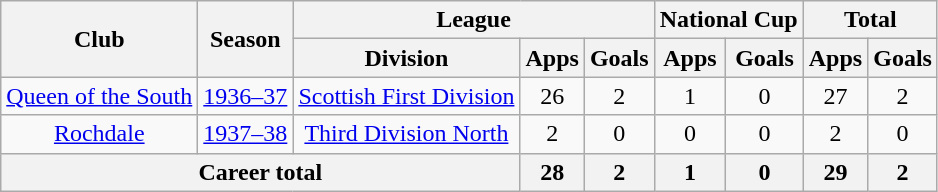<table class="wikitable" style="text-align:center">
<tr>
<th rowspan="2">Club</th>
<th rowspan="2">Season</th>
<th colspan="3">League</th>
<th colspan="2">National Cup</th>
<th colspan="2">Total</th>
</tr>
<tr>
<th>Division</th>
<th>Apps</th>
<th>Goals</th>
<th>Apps</th>
<th>Goals</th>
<th>Apps</th>
<th>Goals</th>
</tr>
<tr>
<td><a href='#'>Queen of the South</a></td>
<td><a href='#'>1936–37</a></td>
<td><a href='#'>Scottish First Division</a></td>
<td>26</td>
<td>2</td>
<td>1</td>
<td>0</td>
<td>27</td>
<td>2</td>
</tr>
<tr>
<td><a href='#'>Rochdale</a></td>
<td><a href='#'>1937–38</a></td>
<td><a href='#'>Third Division North</a></td>
<td>2</td>
<td>0</td>
<td>0</td>
<td>0</td>
<td>2</td>
<td>0</td>
</tr>
<tr>
<th colspan="3">Career total</th>
<th>28</th>
<th>2</th>
<th>1</th>
<th>0</th>
<th>29</th>
<th>2</th>
</tr>
</table>
